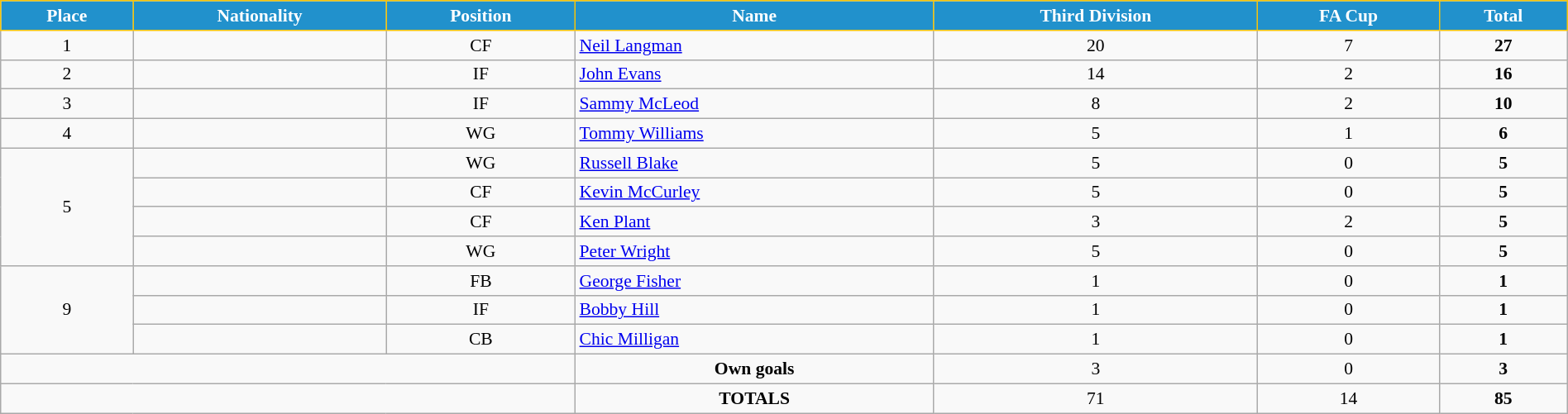<table class="wikitable" style="text-align:center; font-size:90%; width:100%;">
<tr>
<th style="background:#2191CC; color:white; border:1px solid #F7C408; text-align:center;">Place</th>
<th style="background:#2191CC; color:white; border:1px solid #F7C408; text-align:center;">Nationality</th>
<th style="background:#2191CC; color:white; border:1px solid #F7C408; text-align:center;">Position</th>
<th style="background:#2191CC; color:white; border:1px solid #F7C408; text-align:center;">Name</th>
<th style="background:#2191CC; color:white; border:1px solid #F7C408; text-align:center;">Third Division</th>
<th style="background:#2191CC; color:white; border:1px solid #F7C408; text-align:center;">FA Cup</th>
<th style="background:#2191CC; color:white; border:1px solid #F7C408; text-align:center;">Total</th>
</tr>
<tr>
<td>1</td>
<td></td>
<td>CF</td>
<td align="left"><a href='#'>Neil Langman</a></td>
<td>20</td>
<td>7</td>
<td><strong>27</strong></td>
</tr>
<tr>
<td>2</td>
<td></td>
<td>IF</td>
<td align="left"><a href='#'>John Evans</a></td>
<td>14</td>
<td>2</td>
<td><strong>16</strong></td>
</tr>
<tr>
<td>3</td>
<td></td>
<td>IF</td>
<td align="left"><a href='#'>Sammy McLeod</a></td>
<td>8</td>
<td>2</td>
<td><strong>10</strong></td>
</tr>
<tr>
<td>4</td>
<td></td>
<td>WG</td>
<td align="left"><a href='#'>Tommy Williams</a></td>
<td>5</td>
<td>1</td>
<td><strong>6</strong></td>
</tr>
<tr>
<td rowspan="4">5</td>
<td></td>
<td>WG</td>
<td align="left"><a href='#'>Russell Blake</a></td>
<td>5</td>
<td>0</td>
<td><strong>5</strong></td>
</tr>
<tr>
<td></td>
<td>CF</td>
<td align="left"><a href='#'>Kevin McCurley</a></td>
<td>5</td>
<td>0</td>
<td><strong>5</strong></td>
</tr>
<tr>
<td></td>
<td>CF</td>
<td align="left"><a href='#'>Ken Plant</a></td>
<td>3</td>
<td>2</td>
<td><strong>5</strong></td>
</tr>
<tr>
<td></td>
<td>WG</td>
<td align="left"><a href='#'>Peter Wright</a></td>
<td>5</td>
<td>0</td>
<td><strong>5</strong></td>
</tr>
<tr>
<td rowspan="3">9</td>
<td></td>
<td>FB</td>
<td align="left"><a href='#'>George Fisher</a></td>
<td>1</td>
<td>0</td>
<td><strong>1</strong></td>
</tr>
<tr>
<td></td>
<td>IF</td>
<td align="left"><a href='#'>Bobby Hill</a></td>
<td>1</td>
<td>0</td>
<td><strong>1</strong></td>
</tr>
<tr>
<td></td>
<td>CB</td>
<td align="left"><a href='#'>Chic Milligan</a></td>
<td>1</td>
<td>0</td>
<td><strong>1</strong></td>
</tr>
<tr>
<td colspan="3"></td>
<td><strong>Own goals</strong></td>
<td>3</td>
<td>0</td>
<td><strong>3</strong></td>
</tr>
<tr>
<td colspan="3"></td>
<td><strong>TOTALS</strong></td>
<td>71</td>
<td>14</td>
<td><strong>85</strong></td>
</tr>
</table>
